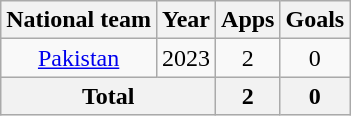<table class="wikitable" style="text-align:center">
<tr>
<th>National team</th>
<th>Year</th>
<th>Apps</th>
<th>Goals</th>
</tr>
<tr>
<td><a href='#'>Pakistan</a></td>
<td>2023</td>
<td>2</td>
<td>0</td>
</tr>
<tr>
<th colspan="2">Total</th>
<th>2</th>
<th>0</th>
</tr>
</table>
